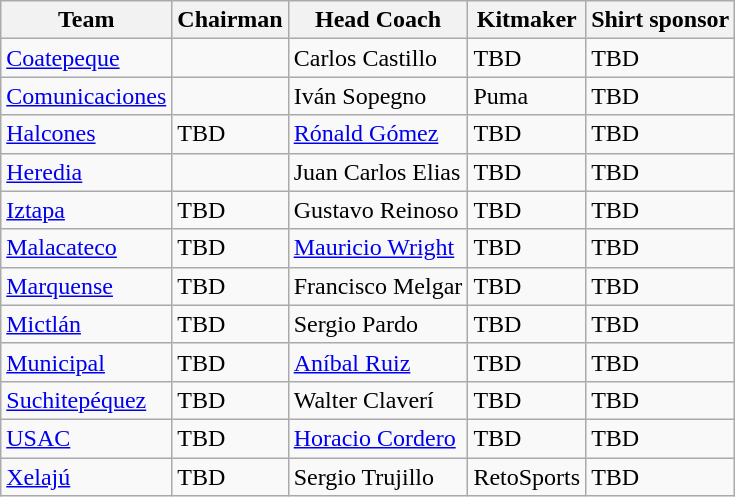<table class="wikitable sortable" style="text-align: left;">
<tr>
<th>Team</th>
<th>Chairman</th>
<th>Head Coach</th>
<th>Kitmaker</th>
<th>Shirt sponsor</th>
</tr>
<tr>
<td><a href='#'>Coatepeque</a></td>
<td></td>
<td> Carlos Castillo</td>
<td>TBD</td>
<td>TBD</td>
</tr>
<tr>
<td><a href='#'>Comunicaciones</a></td>
<td></td>
<td> Iván Sopegno</td>
<td>Puma</td>
<td>TBD</td>
</tr>
<tr>
<td><a href='#'>Halcones</a></td>
<td> TBD</td>
<td> <a href='#'>Rónald Gómez</a></td>
<td>TBD</td>
<td>TBD</td>
</tr>
<tr>
<td><a href='#'>Heredia</a></td>
<td></td>
<td> Juan Carlos Elias</td>
<td>TBD</td>
<td>TBD</td>
</tr>
<tr>
<td><a href='#'>Iztapa</a></td>
<td> TBD</td>
<td> Gustavo Reinoso</td>
<td>TBD</td>
<td>TBD</td>
</tr>
<tr>
<td><a href='#'>Malacateco</a></td>
<td> TBD</td>
<td> <a href='#'>Mauricio Wright</a></td>
<td>TBD</td>
<td>TBD</td>
</tr>
<tr>
<td><a href='#'>Marquense</a></td>
<td> TBD</td>
<td> Francisco Melgar</td>
<td>TBD</td>
<td>TBD</td>
</tr>
<tr>
<td><a href='#'>Mictlán</a></td>
<td> TBD</td>
<td> Sergio Pardo</td>
<td>TBD</td>
<td>TBD</td>
</tr>
<tr>
<td><a href='#'>Municipal</a></td>
<td> TBD</td>
<td> <a href='#'>Aníbal Ruiz</a></td>
<td>TBD</td>
<td>TBD</td>
</tr>
<tr>
<td><a href='#'>Suchitepéquez</a></td>
<td> TBD</td>
<td> Walter Claverí</td>
<td>TBD</td>
<td>TBD</td>
</tr>
<tr>
<td><a href='#'>USAC</a></td>
<td> TBD</td>
<td> <a href='#'>Horacio Cordero</a></td>
<td>TBD</td>
<td>TBD</td>
</tr>
<tr>
<td><a href='#'>Xelajú</a></td>
<td> TBD</td>
<td> Sergio Trujillo</td>
<td>RetoSports</td>
<td>TBD</td>
</tr>
</table>
